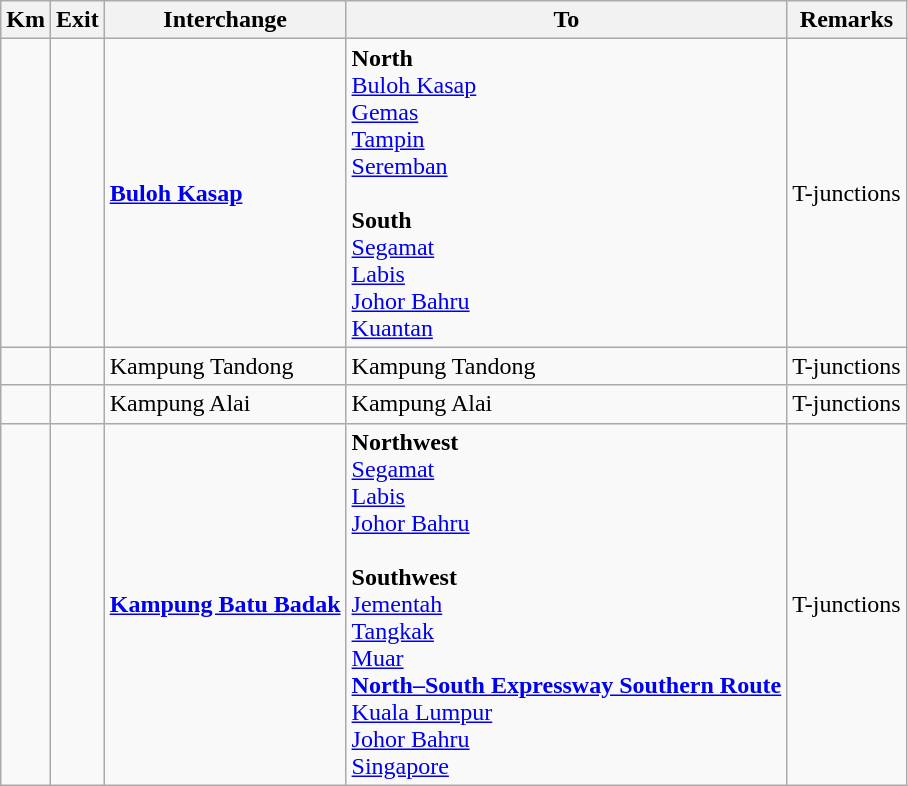<table class="wikitable">
<tr>
<th>Km</th>
<th>Exit</th>
<th>Interchange</th>
<th>To</th>
<th>Remarks</th>
</tr>
<tr>
<td></td>
<td></td>
<td><strong><a href='#'>Buloh Kasap</a></strong></td>
<td><strong>North</strong><br> <a href='#'>Buloh Kasap</a><br> <a href='#'>Gemas</a><br> <a href='#'>Tampin</a><br> <a href='#'>Seremban</a><br><br><strong>South</strong><br> <a href='#'>Segamat</a><br> <a href='#'>Labis</a><br> <a href='#'>Johor Bahru</a><br> <a href='#'>Kuantan</a></td>
<td>T-junctions</td>
</tr>
<tr>
<td></td>
<td></td>
<td>Kampung Tandong</td>
<td>Kampung Tandong</td>
<td>T-junctions</td>
</tr>
<tr>
<td></td>
<td></td>
<td>Kampung Alai</td>
<td>Kampung Alai</td>
<td>T-junctions</td>
</tr>
<tr>
<td></td>
<td></td>
<td><strong><a href='#'>Kampung Batu Badak</a></strong></td>
<td><strong>Northwest</strong><br> <a href='#'>Segamat</a><br> <a href='#'>Labis</a><br> <a href='#'>Johor Bahru</a><br><br><strong>Southwest</strong><br> <a href='#'>Jementah</a><br> <a href='#'>Tangkak</a><br> <a href='#'>Muar</a><br>  <strong><a href='#'>North–South Expressway Southern Route</a></strong><br><a href='#'>Kuala Lumpur</a><br><a href='#'>Johor Bahru</a><br><a href='#'>Singapore</a></td>
<td>T-junctions</td>
</tr>
</table>
